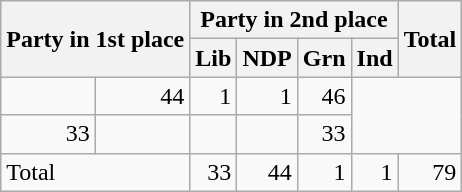<table class="wikitable" style="text-align:right;">
<tr>
<th rowspan="2" colspan="2" style="text-align:left;">Party in 1st place</th>
<th colspan="4">Party in 2nd place</th>
<th rowspan="2">Total</th>
</tr>
<tr>
<th>Lib</th>
<th>NDP</th>
<th>Grn</th>
<th>Ind</th>
</tr>
<tr>
<td></td>
<td>44</td>
<td>1</td>
<td>1</td>
<td>46</td>
</tr>
<tr>
<td>33</td>
<td></td>
<td></td>
<td></td>
<td>33</td>
</tr>
<tr>
<td colspan="2" style="text-align:left;">Total</td>
<td>33</td>
<td>44</td>
<td>1</td>
<td>1</td>
<td>79</td>
</tr>
</table>
